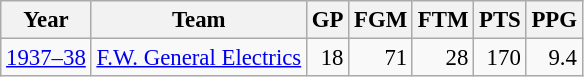<table class="wikitable sortable" style="font-size:95%; text-align:right;">
<tr>
<th>Year</th>
<th>Team</th>
<th>GP</th>
<th>FGM</th>
<th>FTM</th>
<th>PTS</th>
<th>PPG</th>
</tr>
<tr>
<td style="text-align:left;"><a href='#'>1937–38</a></td>
<td style="text-align:left;"><a href='#'>F.W. General Electrics</a></td>
<td>18</td>
<td>71</td>
<td>28</td>
<td>170</td>
<td>9.4</td>
</tr>
</table>
